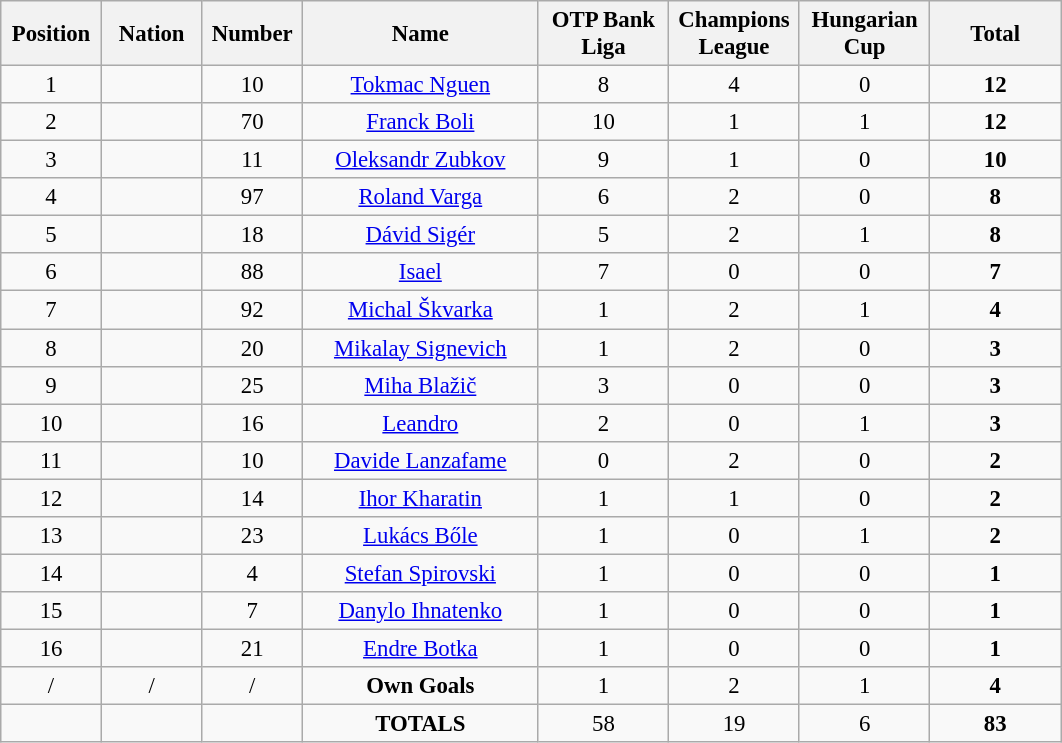<table class="wikitable" style="font-size: 95%; text-align: center;">
<tr>
<th width=60>Position</th>
<th width=60>Nation</th>
<th width=60>Number</th>
<th width=150>Name</th>
<th width=80>OTP Bank Liga</th>
<th width=80>Champions League</th>
<th width=80>Hungarian Cup</th>
<th width=80>Total</th>
</tr>
<tr>
<td>1</td>
<td></td>
<td>10</td>
<td><a href='#'>Tokmac Nguen</a></td>
<td>8</td>
<td>4</td>
<td>0</td>
<td><strong>12</strong></td>
</tr>
<tr>
<td>2</td>
<td></td>
<td>70</td>
<td><a href='#'>Franck Boli</a></td>
<td>10</td>
<td>1</td>
<td>1</td>
<td><strong>12</strong></td>
</tr>
<tr>
<td>3</td>
<td></td>
<td>11</td>
<td><a href='#'>Oleksandr Zubkov</a></td>
<td>9</td>
<td>1</td>
<td>0</td>
<td><strong>10</strong></td>
</tr>
<tr>
<td>4</td>
<td></td>
<td>97</td>
<td><a href='#'>Roland Varga</a></td>
<td>6</td>
<td>2</td>
<td>0</td>
<td><strong>8</strong></td>
</tr>
<tr>
<td>5</td>
<td></td>
<td>18</td>
<td><a href='#'>Dávid Sigér</a></td>
<td>5</td>
<td>2</td>
<td>1</td>
<td><strong>8</strong></td>
</tr>
<tr>
<td>6</td>
<td></td>
<td>88</td>
<td><a href='#'>Isael</a></td>
<td>7</td>
<td>0</td>
<td>0</td>
<td><strong>7</strong></td>
</tr>
<tr>
<td>7</td>
<td></td>
<td>92</td>
<td><a href='#'>Michal Škvarka</a></td>
<td>1</td>
<td>2</td>
<td>1</td>
<td><strong>4</strong></td>
</tr>
<tr>
<td>8</td>
<td></td>
<td>20</td>
<td><a href='#'>Mikalay Signevich</a></td>
<td>1</td>
<td>2</td>
<td>0</td>
<td><strong>3</strong></td>
</tr>
<tr>
<td>9</td>
<td></td>
<td>25</td>
<td><a href='#'>Miha Blažič</a></td>
<td>3</td>
<td>0</td>
<td>0</td>
<td><strong>3</strong></td>
</tr>
<tr>
<td>10</td>
<td></td>
<td>16</td>
<td><a href='#'>Leandro</a></td>
<td>2</td>
<td>0</td>
<td>1</td>
<td><strong>3</strong></td>
</tr>
<tr>
<td>11</td>
<td></td>
<td>10</td>
<td><a href='#'>Davide Lanzafame</a></td>
<td>0</td>
<td>2</td>
<td>0</td>
<td><strong>2</strong></td>
</tr>
<tr>
<td>12</td>
<td></td>
<td>14</td>
<td><a href='#'>Ihor Kharatin</a></td>
<td>1</td>
<td>1</td>
<td>0</td>
<td><strong>2</strong></td>
</tr>
<tr>
<td>13</td>
<td></td>
<td>23</td>
<td><a href='#'>Lukács Bőle</a></td>
<td>1</td>
<td>0</td>
<td>1</td>
<td><strong>2</strong></td>
</tr>
<tr>
<td>14</td>
<td></td>
<td>4</td>
<td><a href='#'>Stefan Spirovski</a></td>
<td>1</td>
<td>0</td>
<td>0</td>
<td><strong>1</strong></td>
</tr>
<tr>
<td>15</td>
<td></td>
<td>7</td>
<td><a href='#'>Danylo Ihnatenko</a></td>
<td>1</td>
<td>0</td>
<td>0</td>
<td><strong>1</strong></td>
</tr>
<tr>
<td>16</td>
<td></td>
<td>21</td>
<td><a href='#'>Endre Botka</a></td>
<td>1</td>
<td>0</td>
<td>0</td>
<td><strong>1</strong></td>
</tr>
<tr>
<td>/</td>
<td>/</td>
<td>/</td>
<td><strong>Own Goals</strong></td>
<td>1</td>
<td>2</td>
<td>1</td>
<td><strong>4</strong></td>
</tr>
<tr>
<td></td>
<td></td>
<td></td>
<td><strong>TOTALS</strong></td>
<td>58</td>
<td>19</td>
<td>6</td>
<td><strong>83</strong></td>
</tr>
</table>
